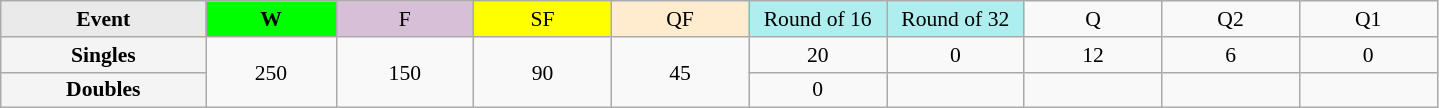<table class=wikitable style=font-size:90%;text-align:center>
<tr>
<td style="width:130px; background:#eaeaea;"><strong>Event</strong></td>
<td style="width:80px; background:lime;"><strong>W</strong></td>
<td style="width:85px; background:thistle;">F</td>
<td style="width:85px; background:#ff0;">SF</td>
<td style="width:85px; background:#ffebcd;">QF</td>
<td style="width:85px; background:#afeeee;">Round of 16</td>
<td style="width:85px; background:#afeeee;">Round of 32</td>
<td width=85>Q</td>
<td width=85>Q2</td>
<td width=85>Q1</td>
</tr>
<tr>
<th style="background:#f4f4f4;">Singles</th>
<td rowspan=2>250</td>
<td rowspan=2>150</td>
<td rowspan=2>90</td>
<td rowspan=2>45</td>
<td>20</td>
<td>0</td>
<td>12</td>
<td>6</td>
<td>0</td>
</tr>
<tr>
<th style="background:#f4f4f4;">Doubles</th>
<td>0</td>
<td></td>
<td></td>
<td></td>
<td></td>
</tr>
</table>
